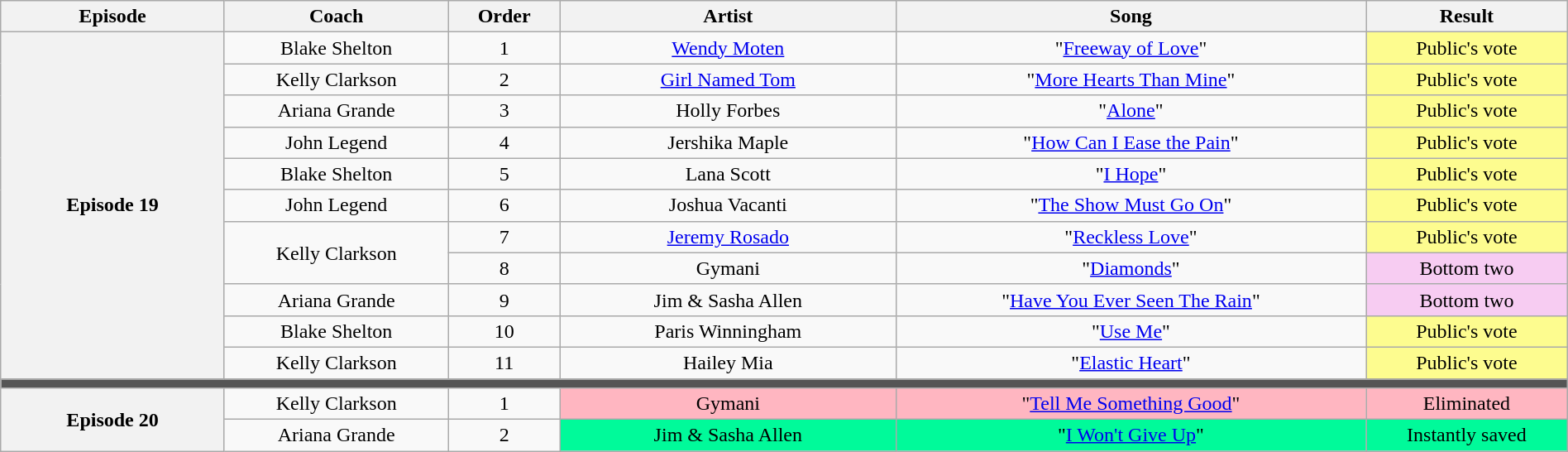<table class="wikitable" style="text-align:center; width:100%">
<tr>
<th style="width:10%">Episode</th>
<th style="width:10%">Coach</th>
<th style="width:05%">Order</th>
<th style="width:15%">Artist</th>
<th style="width:21%">Song</th>
<th style="width:09%">Result</th>
</tr>
<tr>
<th scope="row" rowspan="11">Episode 19<br></th>
<td>Blake Shelton</td>
<td>1</td>
<td><a href='#'>Wendy Moten</a></td>
<td>"<a href='#'>Freeway of Love</a>"</td>
<td style="background:#fdfc8f">Public's vote</td>
</tr>
<tr>
<td>Kelly Clarkson</td>
<td>2</td>
<td><a href='#'>Girl Named Tom</a></td>
<td>"<a href='#'>More Hearts Than Mine</a>"</td>
<td style="background:#fdfc8f">Public's vote</td>
</tr>
<tr>
<td>Ariana Grande</td>
<td>3</td>
<td>Holly Forbes</td>
<td>"<a href='#'>Alone</a>"</td>
<td style="background:#fdfc8f">Public's vote</td>
</tr>
<tr>
<td>John Legend</td>
<td>4</td>
<td>Jershika Maple</td>
<td>"<a href='#'>How Can I Ease the Pain</a>"</td>
<td style="background:#fdfc8f">Public's vote</td>
</tr>
<tr>
<td>Blake Shelton</td>
<td>5</td>
<td>Lana Scott</td>
<td>"<a href='#'>I Hope</a>"</td>
<td style="background:#fdfc8f">Public's vote</td>
</tr>
<tr>
<td>John Legend</td>
<td>6</td>
<td>Joshua Vacanti</td>
<td>"<a href='#'>The Show Must Go On</a>"</td>
<td style="background:#fdfc8f">Public's vote</td>
</tr>
<tr>
<td rowspan="2">Kelly Clarkson</td>
<td>7</td>
<td><a href='#'>Jeremy Rosado</a></td>
<td>"<a href='#'>Reckless Love</a>"</td>
<td style="background:#fdfc8f">Public's vote</td>
</tr>
<tr>
<td>8</td>
<td>Gymani</td>
<td>"<a href='#'>Diamonds</a>"</td>
<td style="background:#f7ccf2">Bottom two</td>
</tr>
<tr>
<td>Ariana Grande</td>
<td>9</td>
<td>Jim & Sasha Allen</td>
<td>"<a href='#'>Have You Ever Seen The Rain</a>"</td>
<td style="background:#f7ccf2">Bottom two</td>
</tr>
<tr>
<td>Blake Shelton</td>
<td>10</td>
<td>Paris Winningham</td>
<td>"<a href='#'>Use Me</a>"</td>
<td style="background:#fdfc8f">Public's vote</td>
</tr>
<tr>
<td>Kelly Clarkson</td>
<td>11</td>
<td>Hailey Mia</td>
<td>"<a href='#'>Elastic Heart</a>"</td>
<td style="background:#fdfc8f">Public's vote</td>
</tr>
<tr>
<td colspan="6" style="background:#555"></td>
</tr>
<tr>
<th scope="row" rowspan="2">Episode 20 </th>
<td>Kelly Clarkson</td>
<td>1</td>
<td style="background: lightpink">Gymani</td>
<td style="background: lightpink">"<a href='#'>Tell Me Something Good</a>"</td>
<td style="background: lightpink">Eliminated</td>
</tr>
<tr>
<td>Ariana Grande</td>
<td>2</td>
<td style="background:#00fa9a">Jim & Sasha Allen</td>
<td style="background:#00fa9a">"<a href='#'>I Won't Give Up</a>"</td>
<td style="background:#00fa9a">Instantly saved</td>
</tr>
</table>
